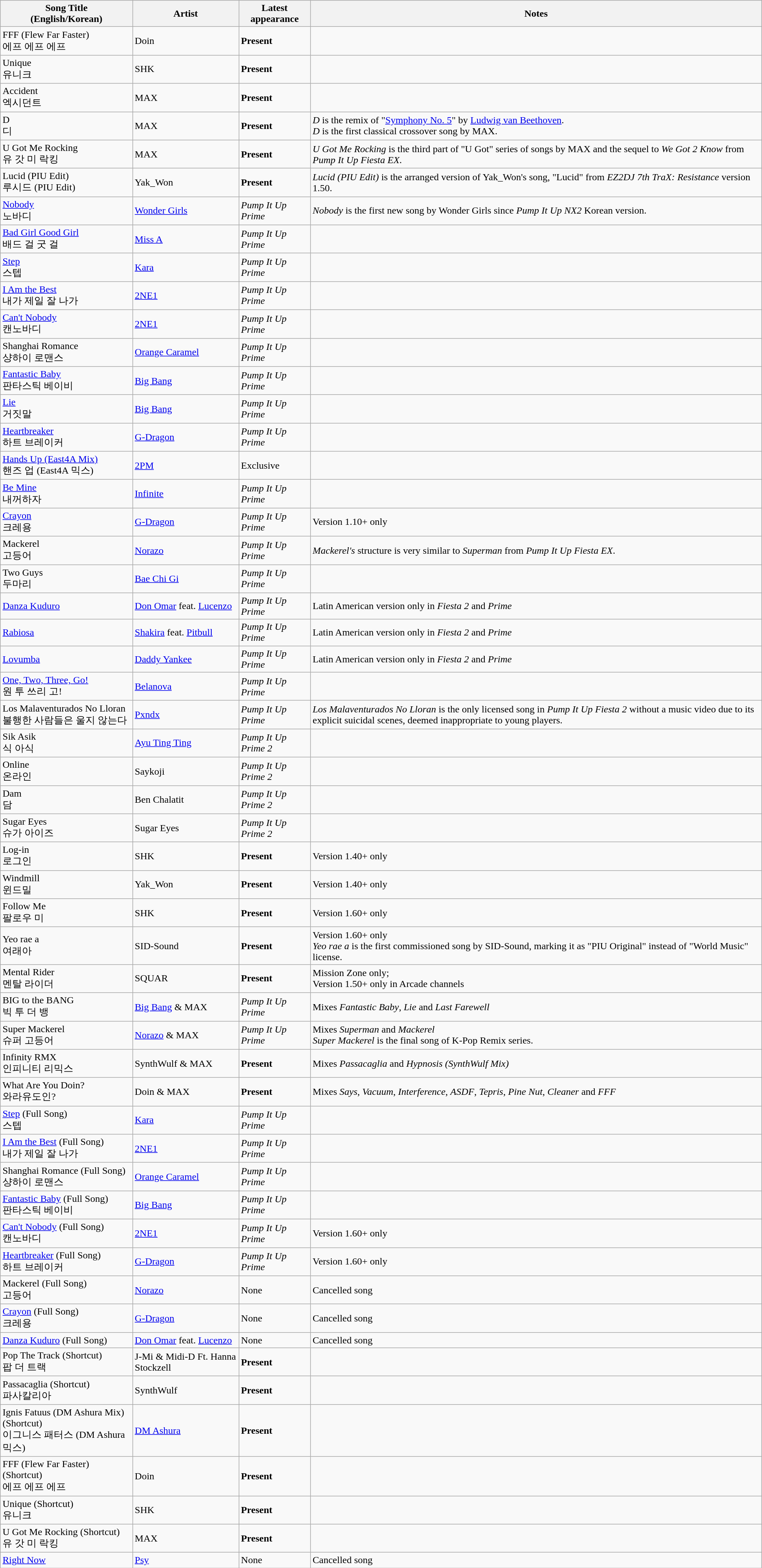<table class="wikitable sortable">
<tr>
<th>Song Title<br>(English/Korean)</th>
<th>Artist</th>
<th>Latest appearance</th>
<th>Notes</th>
</tr>
<tr>
<td>FFF (Flew Far Faster)<br>에프 에프 에프</td>
<td>Doin</td>
<td><strong>Present</strong></td>
<td></td>
</tr>
<tr>
<td>Unique<br>유니크</td>
<td>SHK</td>
<td><strong>Present</strong></td>
<td></td>
</tr>
<tr>
<td>Accident<br>엑시던트</td>
<td>MAX</td>
<td><strong>Present</strong></td>
<td></td>
</tr>
<tr>
<td>D<br>디</td>
<td>MAX</td>
<td><strong>Present</strong></td>
<td><em>D</em> is the remix of "<a href='#'>Symphony No. 5</a>" by <a href='#'>Ludwig van Beethoven</a>.<br><em>D</em> is the first classical crossover song by MAX.</td>
</tr>
<tr>
<td>U Got Me Rocking<br>유 갓 미 락킹</td>
<td>MAX</td>
<td><strong>Present</strong></td>
<td><em>U Got Me Rocking</em> is the third part of "U Got" series of songs by MAX and the sequel to <em>We Got 2 Know</em> from <em>Pump It Up Fiesta EX</em>.</td>
</tr>
<tr>
<td>Lucid (PIU Edit)<br>루시드 (PIU Edit)</td>
<td>Yak_Won</td>
<td><strong>Present</strong></td>
<td><em>Lucid (PIU Edit)</em> is the arranged version of Yak_Won's song, "Lucid" from <em>EZ2DJ 7th TraX: Resistance</em> version 1.50.</td>
</tr>
<tr>
<td><a href='#'>Nobody</a><br>노바디</td>
<td><a href='#'>Wonder Girls</a></td>
<td><em>Pump It Up Prime</em></td>
<td><em>Nobody</em> is the first new song by Wonder Girls since <em>Pump It Up NX2</em> Korean version.</td>
</tr>
<tr>
<td><a href='#'>Bad Girl Good Girl</a><br>배드 걸 굿 걸</td>
<td><a href='#'>Miss A</a></td>
<td><em>Pump It Up Prime</em></td>
<td></td>
</tr>
<tr>
<td><a href='#'>Step</a><br>스텝</td>
<td><a href='#'>Kara</a></td>
<td><em>Pump It Up Prime</em></td>
<td></td>
</tr>
<tr>
<td><a href='#'>I Am the Best</a><br>내가 제일 잘 나가</td>
<td><a href='#'>2NE1</a></td>
<td><em>Pump It Up Prime</em></td>
<td></td>
</tr>
<tr>
<td><a href='#'>Can't Nobody</a><br>캔노바디</td>
<td><a href='#'>2NE1</a></td>
<td><em>Pump It Up Prime</em></td>
<td></td>
</tr>
<tr>
<td>Shanghai Romance<br>샹하이 로맨스</td>
<td><a href='#'>Orange Caramel</a></td>
<td><em>Pump It Up Prime</em></td>
<td></td>
</tr>
<tr>
<td><a href='#'>Fantastic Baby</a><br>판타스틱 베이비</td>
<td><a href='#'>Big Bang</a></td>
<td><em>Pump It Up Prime</em></td>
<td></td>
</tr>
<tr>
<td><a href='#'>Lie</a><br>거짓말</td>
<td><a href='#'>Big Bang</a></td>
<td><em>Pump It Up Prime</em></td>
<td></td>
</tr>
<tr>
<td><a href='#'>Heartbreaker</a><br>하트 브레이커</td>
<td><a href='#'>G-Dragon</a></td>
<td><em>Pump It Up Prime</em></td>
<td></td>
</tr>
<tr>
<td><a href='#'>Hands Up (East4A Mix)</a><br>핸즈 업 (East4A 믹스)</td>
<td><a href='#'>2PM</a></td>
<td>Exclusive</td>
<td></td>
</tr>
<tr>
<td><a href='#'>Be Mine</a><br>내꺼하자</td>
<td><a href='#'>Infinite</a></td>
<td><em>Pump It Up Prime</em></td>
<td></td>
</tr>
<tr>
<td><a href='#'>Crayon</a><br>크레용</td>
<td><a href='#'>G-Dragon</a></td>
<td><em>Pump It Up Prime</em></td>
<td>Version 1.10+ only</td>
</tr>
<tr>
<td>Mackerel<br>고등어</td>
<td><a href='#'>Norazo</a></td>
<td><em>Pump It Up Prime</em></td>
<td><em>Mackerel's </em>structure is very similar to <em>Superman</em> from <em>Pump It Up Fiesta EX</em>.</td>
</tr>
<tr>
<td>Two Guys<br>두마리</td>
<td><a href='#'>Bae Chi Gi</a></td>
<td><em>Pump It Up Prime</em></td>
<td></td>
</tr>
<tr>
<td><a href='#'>Danza Kuduro</a></td>
<td><a href='#'>Don Omar</a> feat. <a href='#'>Lucenzo</a></td>
<td><em>Pump It Up Prime</em></td>
<td>Latin American version only in <em>Fiesta 2</em> and <em>Prime</em></td>
</tr>
<tr>
<td><a href='#'>Rabiosa</a></td>
<td><a href='#'>Shakira</a> feat. <a href='#'>Pitbull</a></td>
<td><em>Pump It Up Prime</em></td>
<td>Latin American version only in <em>Fiesta 2</em> and <em>Prime</em></td>
</tr>
<tr>
<td><a href='#'>Lovumba</a></td>
<td><a href='#'>Daddy Yankee</a></td>
<td><em>Pump It Up Prime</em></td>
<td>Latin American version only in <em>Fiesta 2</em> and <em>Prime</em></td>
</tr>
<tr>
<td><a href='#'>One, Two, Three, Go!</a><br>원 투 쓰리 고!</td>
<td><a href='#'>Belanova</a></td>
<td><em>Pump It Up Prime</em></td>
<td></td>
</tr>
<tr>
<td>Los Malaventurados No Lloran<br>불행한 사람들은 울지 않는다</td>
<td><a href='#'>Pxndx</a></td>
<td><em>Pump It Up Prime</em></td>
<td><em>Los Malaventurados No Lloran </em>is the only licensed song in <em>Pump It Up Fiesta 2</em> without a music video due to its explicit suicidal scenes, deemed inappropriate to young players.</td>
</tr>
<tr>
<td>Sik Asik<br>식 아식</td>
<td><a href='#'>Ayu Ting Ting</a></td>
<td><em>Pump It Up Prime 2</em></td>
<td></td>
</tr>
<tr>
<td>Online<br>온라인</td>
<td>Saykoji</td>
<td><em>Pump It Up Prime 2</em></td>
<td></td>
</tr>
<tr>
<td>Dam<br>담</td>
<td>Ben Chalatit</td>
<td><em>Pump It Up Prime 2</em></td>
<td></td>
</tr>
<tr>
<td>Sugar Eyes<br>슈가 아이즈</td>
<td>Sugar Eyes</td>
<td><em>Pump It Up Prime 2</em></td>
<td></td>
</tr>
<tr>
<td>Log-in<br>로그인</td>
<td>SHK</td>
<td><strong>Present</strong></td>
<td>Version 1.40+ only</td>
</tr>
<tr>
<td>Windmill<br>윈드밀</td>
<td>Yak_Won</td>
<td><strong>Present</strong></td>
<td>Version 1.40+ only</td>
</tr>
<tr>
<td>Follow Me<br>팔로우 미</td>
<td>SHK</td>
<td><strong>Present</strong></td>
<td>Version 1.60+ only</td>
</tr>
<tr>
<td>Yeo rae a<br>여래아</td>
<td>SID-Sound</td>
<td><strong>Present</strong></td>
<td>Version 1.60+ only<br><em>Yeo rae a </em>is the first commissioned song by SID-Sound, marking it as "PIU Original" instead of "World Music" license.</td>
</tr>
<tr>
<td>Mental Rider<br>멘탈 라이더</td>
<td>SQUAR</td>
<td><strong>Present</strong></td>
<td>Mission Zone only;<br>Version 1.50+ only in Arcade channels</td>
</tr>
<tr>
<td>BIG to the BANG<br>빅 투 더 뱅</td>
<td><a href='#'>Big Bang</a> & MAX</td>
<td><em>Pump It Up Prime</em></td>
<td>Mixes <em>Fantastic Baby</em>, <em>Lie</em> and <em>Last Farewell</em></td>
</tr>
<tr>
<td>Super Mackerel<br>슈퍼 고등어</td>
<td><a href='#'>Norazo</a> & MAX</td>
<td><em>Pump It Up Prime</em></td>
<td>Mixes <em>Superman</em> and <em>Mackerel</em><br><em>Super Mackerel</em> is the final song of K-Pop Remix series.</td>
</tr>
<tr>
<td>Infinity RMX<br>인피니티 리믹스</td>
<td>SynthWulf & MAX</td>
<td><strong>Present</strong></td>
<td>Mixes <em>Passacaglia</em> and <em>Hypnosis (SynthWulf Mix)</em></td>
</tr>
<tr>
<td>What Are You Doin?<br>와라유도인?</td>
<td>Doin & MAX</td>
<td><strong>Present</strong></td>
<td>Mixes <em>Says</em>, <em>Vacuum</em>, <em>Interference</em>, <em>ASDF</em>, <em>Tepris</em>, <em>Pine Nut</em>, <em>Cleaner</em> and <em>FFF</em></td>
</tr>
<tr>
<td><a href='#'>Step</a> (Full Song)<br>스텝</td>
<td><a href='#'>Kara</a></td>
<td><em>Pump It Up Prime</em></td>
<td></td>
</tr>
<tr>
<td><a href='#'>I Am the Best</a> (Full Song)<br>내가 제일 잘 나가</td>
<td><a href='#'>2NE1</a></td>
<td><em>Pump It Up Prime</em></td>
<td></td>
</tr>
<tr>
<td>Shanghai Romance (Full Song)<br>샹하이 로맨스</td>
<td><a href='#'>Orange Caramel</a></td>
<td><em>Pump It Up Prime</em></td>
<td></td>
</tr>
<tr>
<td><a href='#'>Fantastic Baby</a> (Full Song)<br>판타스틱 베이비</td>
<td><a href='#'>Big Bang</a></td>
<td><em>Pump It Up Prime</em></td>
<td></td>
</tr>
<tr>
<td><a href='#'>Can't Nobody</a> (Full Song)<br>캔노바디</td>
<td><a href='#'>2NE1</a></td>
<td><em>Pump It Up Prime</em></td>
<td>Version 1.60+ only</td>
</tr>
<tr>
<td><a href='#'>Heartbreaker</a> (Full Song)<br>하트 브레이커</td>
<td><a href='#'>G-Dragon</a></td>
<td><em>Pump It Up Prime</em></td>
<td>Version 1.60+ only</td>
</tr>
<tr>
<td>Mackerel (Full Song)<br>고등어</td>
<td><a href='#'>Norazo</a></td>
<td>None</td>
<td>Cancelled song</td>
</tr>
<tr>
<td><a href='#'>Crayon</a> (Full Song)<br>크레용</td>
<td><a href='#'>G-Dragon</a></td>
<td>None</td>
<td>Cancelled song</td>
</tr>
<tr>
<td><a href='#'>Danza Kuduro</a> (Full Song)</td>
<td><a href='#'>Don Omar</a> feat. <a href='#'>Lucenzo</a></td>
<td>None</td>
<td>Cancelled song</td>
</tr>
<tr>
<td>Pop The Track (Shortcut)<br>팝 더 트랙</td>
<td>J-Mi & Midi-D Ft. Hanna Stockzell</td>
<td><strong>Present</strong></td>
<td></td>
</tr>
<tr>
<td>Passacaglia (Shortcut)<br>파사칼리아</td>
<td>SynthWulf</td>
<td><strong>Present</strong></td>
<td></td>
</tr>
<tr>
<td>Ignis Fatuus (DM Ashura Mix) (Shortcut)<br>이그니스 패터스 (DM Ashura 믹스)</td>
<td><a href='#'>DM Ashura</a></td>
<td><strong>Present</strong></td>
<td></td>
</tr>
<tr>
<td>FFF (Flew Far Faster) (Shortcut)<br>에프 에프 에프</td>
<td>Doin</td>
<td><strong>Present</strong></td>
<td></td>
</tr>
<tr>
<td>Unique (Shortcut)<br>유니크</td>
<td>SHK</td>
<td><strong>Present</strong></td>
<td></td>
</tr>
<tr>
<td>U Got Me Rocking (Shortcut)<br>유 갓 미 락킹</td>
<td>MAX</td>
<td><strong>Present</strong></td>
<td></td>
</tr>
<tr>
<td><a href='#'>Right Now</a></td>
<td><a href='#'>Psy</a></td>
<td>None</td>
<td>Cancelled song</td>
</tr>
</table>
